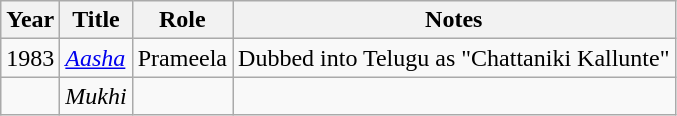<table class="wikitable sortable">
<tr>
<th scope="col">Year</th>
<th scope="col">Title</th>
<th scope="col">Role</th>
<th class="unsortable" scope="col">Notes</th>
</tr>
<tr>
<td>1983</td>
<td><em><a href='#'>Aasha</a></em></td>
<td>Prameela</td>
<td>Dubbed into Telugu as "Chattaniki Kallunte" </td>
</tr>
<tr>
<td></td>
<td><em>Mukhi</em></td>
<td></td>
<td></td>
</tr>
</table>
